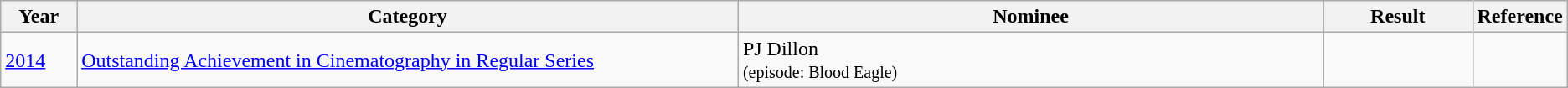<table class="wikitable">
<tr>
<th width=5%>Year</th>
<th width=45%>Category</th>
<th width=40%>Nominee</th>
<th width=10%>Result</th>
<th width=5%>Reference</th>
</tr>
<tr>
<td><a href='#'>2014</a></td>
<td><a href='#'>Outstanding Achievement in Cinematography in Regular Series</a></td>
<td>PJ Dillon<br><small>(episode: Blood Eagle)</small></td>
<td></td>
<td></td>
</tr>
</table>
